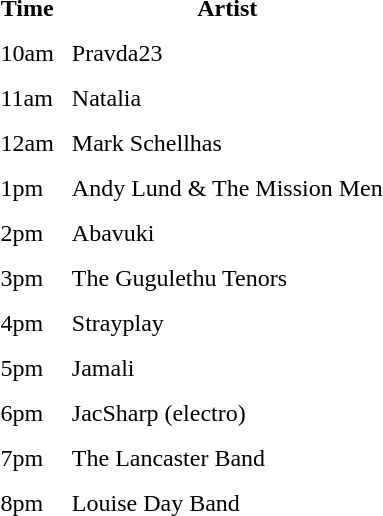<table border="0" cellpadding="5">
<tr>
<th>Time</th>
<th>Artist</th>
</tr>
<tr>
<td>10am</td>
<td>Pravda23</td>
</tr>
<tr>
<td>11am</td>
<td>Natalia</td>
</tr>
<tr>
<td>12am</td>
<td>Mark Schellhas</td>
</tr>
<tr>
<td>1pm</td>
<td>Andy Lund & The Mission Men</td>
</tr>
<tr>
<td>2pm</td>
<td>Abavuki</td>
</tr>
<tr>
<td>3pm</td>
<td>The Gugulethu Tenors</td>
</tr>
<tr>
<td>4pm</td>
<td>Strayplay</td>
</tr>
<tr>
<td>5pm</td>
<td>Jamali</td>
</tr>
<tr>
<td>6pm</td>
<td>JacSharp (electro)</td>
</tr>
<tr>
<td>7pm</td>
<td>The Lancaster Band</td>
</tr>
<tr>
<td>8pm</td>
<td>Louise Day Band</td>
</tr>
</table>
